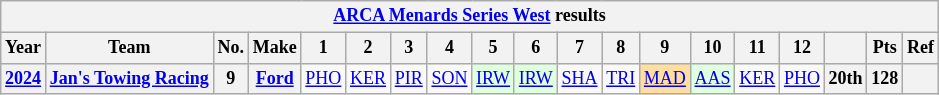<table class="wikitable" style="text-align:center; font-size:75%">
<tr>
<th colspan=23><a href='#'>ARCA Menards Series West</a> results</th>
</tr>
<tr>
<th>Year</th>
<th>Team</th>
<th>No.</th>
<th>Make</th>
<th>1</th>
<th>2</th>
<th>3</th>
<th>4</th>
<th>5</th>
<th>6</th>
<th>7</th>
<th>8</th>
<th>9</th>
<th>10</th>
<th>11</th>
<th>12</th>
<th></th>
<th>Pts</th>
<th>Ref</th>
</tr>
<tr>
<th><a href='#'>2024</a></th>
<th><a href='#'>Jan's Towing Racing</a></th>
<th>9</th>
<th><a href='#'>Ford</a></th>
<td><a href='#'>PHO</a></td>
<td><a href='#'>KER</a></td>
<td><a href='#'>PIR</a></td>
<td><a href='#'>SON</a></td>
<td style="background:#DFFFDF;"><a href='#'>IRW</a><br></td>
<td style="background:#DFFFDF;"><a href='#'>IRW</a><br></td>
<td><a href='#'>SHA</a></td>
<td><a href='#'>TRI</a></td>
<td style="background:#FFDF9F;"><a href='#'>MAD</a><br></td>
<td style="background:#DFFFDF;"><a href='#'>AAS</a><br></td>
<td><a href='#'>KER</a></td>
<td><a href='#'>PHO</a></td>
<th>20th</th>
<th>128</th>
<th></th>
</tr>
</table>
